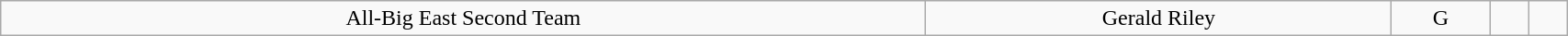<table class="wikitable" style="width: 90%;text-align: center;">
<tr align="center">
<td>All-Big East Second Team</td>
<td>Gerald Riley</td>
<td>G</td>
<td></td>
<td></td>
</tr>
</table>
